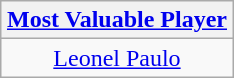<table class=wikitable style="text-align:center; margin:auto">
<tr>
<th><a href='#'>Most Valuable Player</a></th>
</tr>
<tr>
<td> <a href='#'>Leonel Paulo</a></td>
</tr>
</table>
